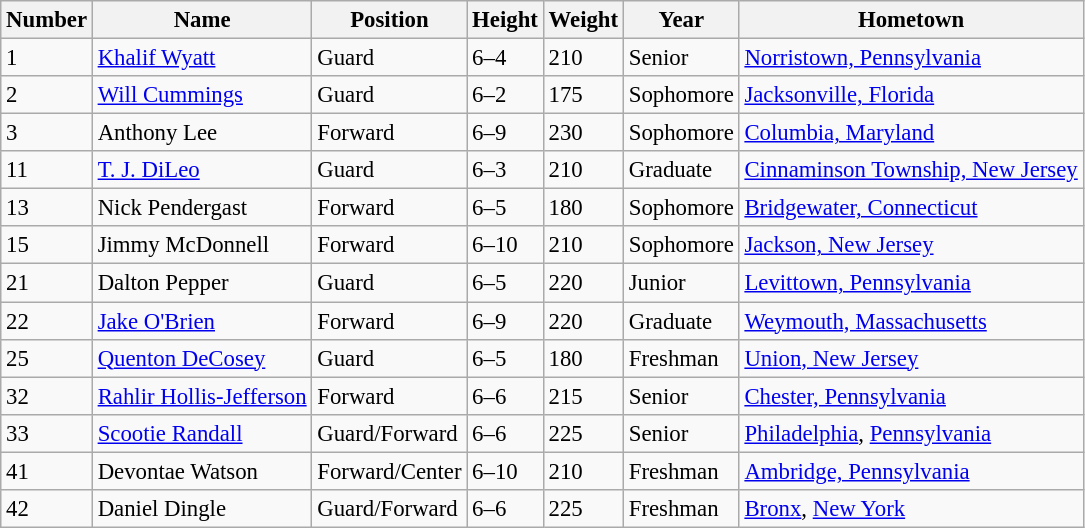<table class="wikitable" style="font-size: 95%;">
<tr>
<th>Number</th>
<th>Name</th>
<th>Position</th>
<th>Height</th>
<th>Weight</th>
<th>Year</th>
<th>Hometown</th>
</tr>
<tr>
<td>1</td>
<td><a href='#'>Khalif Wyatt</a></td>
<td>Guard</td>
<td>6–4</td>
<td>210</td>
<td>Senior</td>
<td><a href='#'>Norristown, Pennsylvania</a></td>
</tr>
<tr>
<td>2</td>
<td><a href='#'>Will Cummings</a></td>
<td>Guard</td>
<td>6–2</td>
<td>175</td>
<td>Sophomore</td>
<td><a href='#'>Jacksonville, Florida</a></td>
</tr>
<tr>
<td>3</td>
<td>Anthony Lee</td>
<td>Forward</td>
<td>6–9</td>
<td>230</td>
<td>Sophomore</td>
<td><a href='#'>Columbia, Maryland</a></td>
</tr>
<tr>
<td>11</td>
<td><a href='#'>T. J. DiLeo</a></td>
<td>Guard</td>
<td>6–3</td>
<td>210</td>
<td>Graduate</td>
<td><a href='#'>Cinnaminson Township, New Jersey</a></td>
</tr>
<tr>
<td>13</td>
<td>Nick Pendergast</td>
<td>Forward</td>
<td>6–5</td>
<td>180</td>
<td>Sophomore</td>
<td><a href='#'>Bridgewater, Connecticut</a></td>
</tr>
<tr>
<td>15</td>
<td>Jimmy McDonnell</td>
<td>Forward</td>
<td>6–10</td>
<td>210</td>
<td>Sophomore</td>
<td><a href='#'>Jackson, New Jersey</a></td>
</tr>
<tr>
<td>21</td>
<td>Dalton Pepper</td>
<td>Guard</td>
<td>6–5</td>
<td>220</td>
<td>Junior</td>
<td><a href='#'>Levittown, Pennsylvania</a></td>
</tr>
<tr>
<td>22</td>
<td><a href='#'>Jake O'Brien</a></td>
<td>Forward</td>
<td>6–9</td>
<td>220</td>
<td>Graduate</td>
<td><a href='#'>Weymouth, Massachusetts</a></td>
</tr>
<tr>
<td>25</td>
<td><a href='#'>Quenton DeCosey</a></td>
<td>Guard</td>
<td>6–5</td>
<td>180</td>
<td>Freshman</td>
<td><a href='#'>Union, New Jersey</a></td>
</tr>
<tr>
<td>32</td>
<td><a href='#'>Rahlir Hollis-Jefferson</a></td>
<td>Forward</td>
<td>6–6</td>
<td>215</td>
<td>Senior</td>
<td><a href='#'>Chester, Pennsylvania</a></td>
</tr>
<tr>
<td>33</td>
<td><a href='#'>Scootie Randall</a></td>
<td>Guard/Forward</td>
<td>6–6</td>
<td>225</td>
<td>Senior</td>
<td><a href='#'>Philadelphia</a>, <a href='#'>Pennsylvania</a></td>
</tr>
<tr>
<td>41</td>
<td>Devontae Watson</td>
<td>Forward/Center</td>
<td>6–10</td>
<td>210</td>
<td>Freshman</td>
<td><a href='#'>Ambridge, Pennsylvania</a></td>
</tr>
<tr>
<td>42</td>
<td>Daniel Dingle</td>
<td>Guard/Forward</td>
<td>6–6</td>
<td>225</td>
<td>Freshman</td>
<td><a href='#'>Bronx</a>, <a href='#'>New York</a></td>
</tr>
</table>
